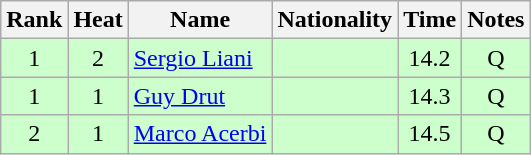<table class="wikitable sortable" style="text-align:center">
<tr>
<th>Rank</th>
<th>Heat</th>
<th>Name</th>
<th>Nationality</th>
<th>Time</th>
<th>Notes</th>
</tr>
<tr bgcolor=ccffcc>
<td>1</td>
<td>2</td>
<td align=left><a href='#'>Sergio Liani</a></td>
<td align=left></td>
<td>14.2</td>
<td>Q</td>
</tr>
<tr bgcolor=ccffcc>
<td>1</td>
<td>1</td>
<td align=left><a href='#'>Guy Drut</a></td>
<td align=left></td>
<td>14.3</td>
<td>Q</td>
</tr>
<tr bgcolor=ccffcc>
<td>2</td>
<td>1</td>
<td align=left><a href='#'>Marco Acerbi</a></td>
<td align=left></td>
<td>14.5</td>
<td>Q</td>
</tr>
</table>
